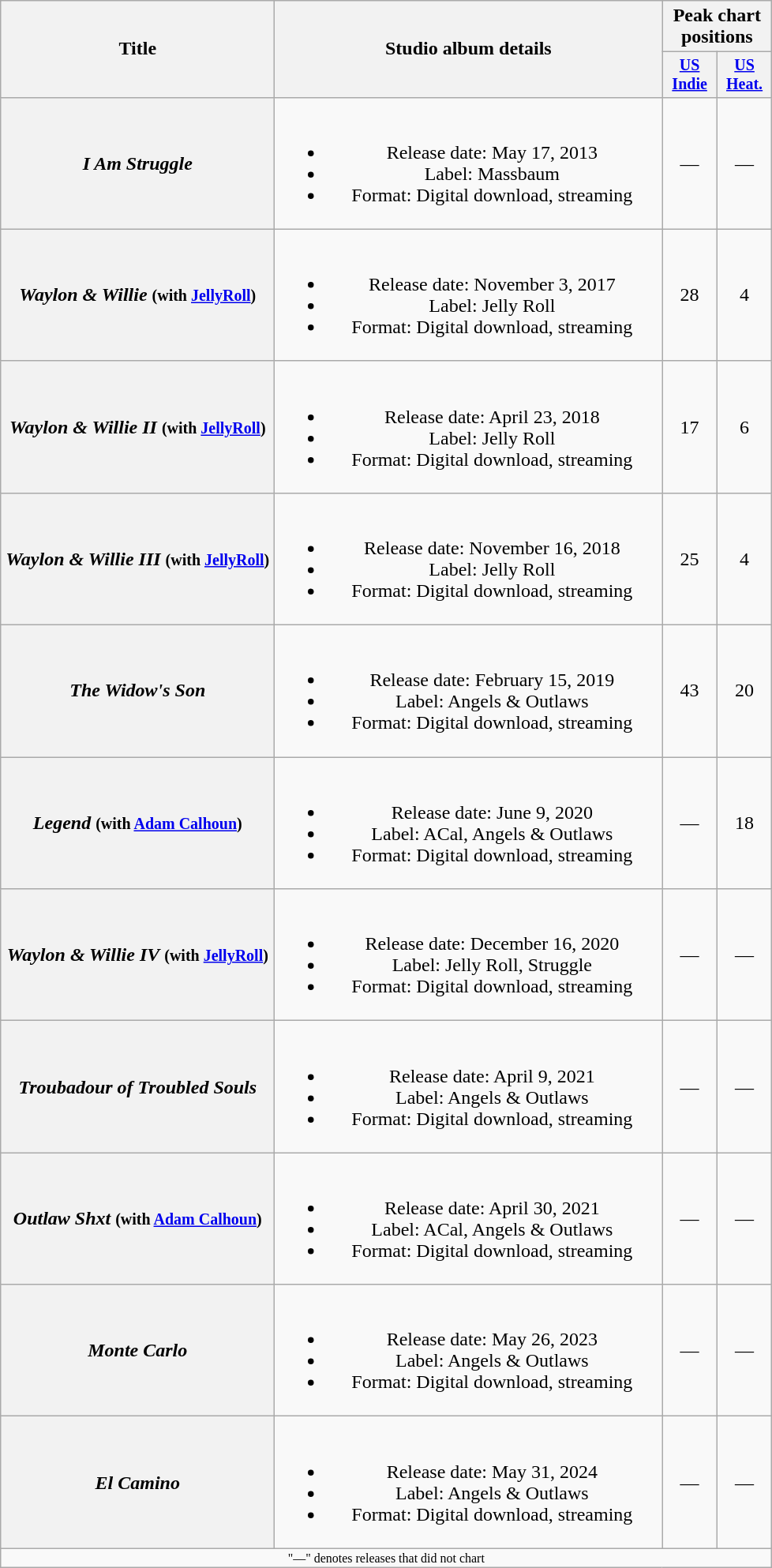<table class="wikitable plainrowheaders" style="text-align:center;">
<tr>
<th rowspan="2" style="width:14em;">Title</th>
<th rowspan="2" style="width:20em;">Studio album details</th>
<th colspan="2">Peak chart positions</th>
</tr>
<tr style="font-size:smaller;">
<th style="width:40px;"><a href='#'>US<br>Indie</a><br></th>
<th style="width:40px;"><a href='#'>US<br>Heat.</a></th>
</tr>
<tr>
<th scope="row"><em>I Am Struggle</em></th>
<td><br><ul><li>Release date: May 17, 2013</li><li>Label: Massbaum</li><li>Format: Digital download, streaming</li></ul></td>
<td>—</td>
<td>—</td>
</tr>
<tr>
<th scope="row"><em>Waylon & Willie</em> <small>(with <a href='#'>JellyRoll</a>)</small></th>
<td><br><ul><li>Release date: November 3, 2017</li><li>Label: Jelly Roll</li><li>Format: Digital download, streaming</li></ul></td>
<td>28</td>
<td>4</td>
</tr>
<tr>
<th scope="row"><em>Waylon & Willie II</em> <small>(with <a href='#'>JellyRoll</a>)</small></th>
<td><br><ul><li>Release date: April 23, 2018</li><li>Label: Jelly Roll</li><li>Format: Digital download, streaming</li></ul></td>
<td>17</td>
<td>6</td>
</tr>
<tr>
<th scope="row"><em>Waylon & Willie III</em> <small>(with <a href='#'>JellyRoll</a>)</small></th>
<td><br><ul><li>Release date: November 16, 2018</li><li>Label: Jelly Roll</li><li>Format: Digital download, streaming</li></ul></td>
<td>25</td>
<td>4</td>
</tr>
<tr>
<th scope="row"><em>The Widow's Son</em></th>
<td><br><ul><li>Release date: February 15, 2019</li><li>Label: Angels & Outlaws</li><li>Format: Digital download, streaming</li></ul></td>
<td>43</td>
<td>20</td>
</tr>
<tr>
<th scope="row"><em>Legend</em> <small>(with <a href='#'>Adam Calhoun</a>)</small></th>
<td><br><ul><li>Release date: June 9, 2020</li><li>Label: ACal, Angels & Outlaws</li><li>Format: Digital download, streaming</li></ul></td>
<td>—</td>
<td>18</td>
</tr>
<tr>
<th scope="row"><em>Waylon & Willie IV</em> <small>(with <a href='#'>JellyRoll</a>)</small></th>
<td><br><ul><li>Release date: December 16, 2020</li><li>Label: Jelly Roll, Struggle</li><li>Format: Digital download, streaming</li></ul></td>
<td>—</td>
<td>—</td>
</tr>
<tr>
<th scope="row"><em>Troubadour of Troubled Souls</em></th>
<td><br><ul><li>Release date: April 9, 2021</li><li>Label: Angels & Outlaws</li><li>Format: Digital download, streaming</li></ul></td>
<td>—</td>
<td>—</td>
</tr>
<tr>
<th scope="row"><em>Outlaw Shxt</em> <small>(with <a href='#'>Adam Calhoun</a>)</small></th>
<td><br><ul><li>Release date: April 30, 2021</li><li>Label: ACal, Angels & Outlaws</li><li>Format: Digital download, streaming</li></ul></td>
<td>—</td>
<td>—</td>
</tr>
<tr>
<th scope="row"><em>Monte Carlo</em></th>
<td><br><ul><li>Release date: May 26, 2023</li><li>Label: Angels & Outlaws</li><li>Format: Digital download, streaming</li></ul></td>
<td>—</td>
<td>—</td>
</tr>
<tr>
<th scope="row"><em>El Camino</em></th>
<td><br><ul><li>Release date: May 31, 2024</li><li>Label: Angels & Outlaws</li><li>Format: Digital download, streaming</li></ul></td>
<td>—</td>
<td>—</td>
</tr>
<tr>
<td colspan="4" style="font-size:8pt">"—" denotes releases that did not chart</td>
</tr>
</table>
